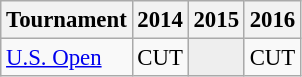<table class="wikitable" style="font-size:95%;text-align:center;">
<tr>
<th>Tournament</th>
<th>2014</th>
<th>2015</th>
<th>2016</th>
</tr>
<tr>
<td align=left><a href='#'>U.S. Open</a></td>
<td>CUT</td>
<td style="background:#eeeeee;"></td>
<td>CUT</td>
</tr>
</table>
